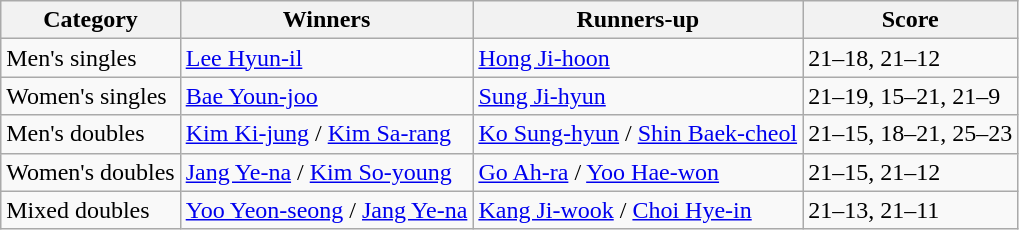<table class=wikitable style="white-space:nowrap;">
<tr>
<th>Category</th>
<th>Winners</th>
<th>Runners-up</th>
<th>Score</th>
</tr>
<tr>
<td>Men's singles</td>
<td> <a href='#'>Lee Hyun-il</a></td>
<td> <a href='#'>Hong Ji-hoon</a></td>
<td>21–18, 21–12</td>
</tr>
<tr>
<td>Women's singles</td>
<td> <a href='#'>Bae Youn-joo</a></td>
<td> <a href='#'>Sung Ji-hyun</a></td>
<td>21–19, 15–21, 21–9</td>
</tr>
<tr>
<td>Men's doubles</td>
<td> <a href='#'>Kim Ki-jung</a> / <a href='#'>Kim Sa-rang</a></td>
<td> <a href='#'>Ko Sung-hyun</a> / <a href='#'>Shin Baek-cheol</a></td>
<td>21–15, 18–21, 25–23</td>
</tr>
<tr>
<td>Women's doubles</td>
<td> <a href='#'>Jang Ye-na</a> / <a href='#'>Kim So-young</a></td>
<td> <a href='#'>Go Ah-ra</a> / <a href='#'>Yoo Hae-won</a></td>
<td>21–15, 21–12</td>
</tr>
<tr>
<td>Mixed doubles</td>
<td> <a href='#'>Yoo Yeon-seong</a> / <a href='#'>Jang Ye-na</a></td>
<td> <a href='#'>Kang Ji-wook</a> / <a href='#'>Choi Hye-in</a></td>
<td>21–13, 21–11</td>
</tr>
</table>
